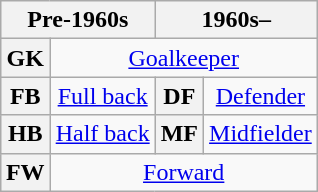<table class="wikitable plainrowheaders" style="text-align:center;margin-left:1em;float:right">
<tr>
<th colspan=2 scope=col>Pre-1960s</th>
<th colspan=2 scope=col>1960s–</th>
</tr>
<tr>
<th>GK</th>
<td colspan=3><a href='#'>Goalkeeper</a></td>
</tr>
<tr>
<th>FB</th>
<td><a href='#'>Full back</a></td>
<th>DF</th>
<td><a href='#'>Defender</a></td>
</tr>
<tr>
<th>HB</th>
<td><a href='#'>Half back</a></td>
<th>MF</th>
<td><a href='#'>Midfielder</a></td>
</tr>
<tr>
<th>FW</th>
<td colspan=3><a href='#'>Forward</a></td>
</tr>
</table>
